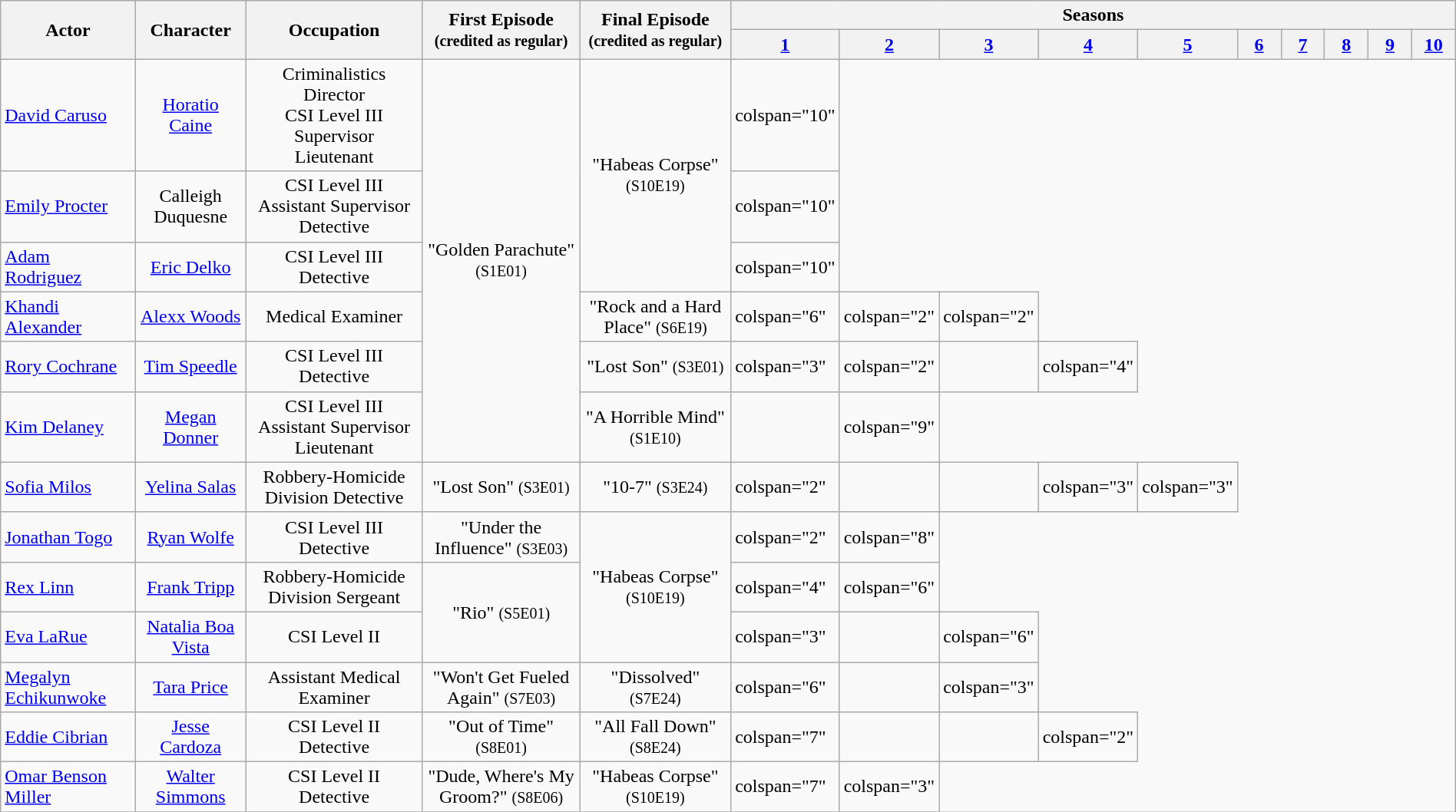<table class="wikitable" style="width:100%;">
<tr>
<th rowspan="2">Actor</th>
<th rowspan="2">Character</th>
<th rowspan="2">Occupation</th>
<th rowspan="2">First Episode<br><small>(credited as regular)</small></th>
<th rowspan="2">Final Episode<br><small>(credited as regular)</small></th>
<th colspan="10">Seasons</th>
</tr>
<tr>
<th style="width:3%;"><a href='#'>1</a></th>
<th style="width:3%;"><a href='#'>2</a></th>
<th style="width:3%;"><a href='#'>3</a></th>
<th style="width:3%;"><a href='#'>4</a></th>
<th style="width:3%;"><a href='#'>5</a></th>
<th style="width:3%;"><a href='#'>6</a></th>
<th style="width:3%;"><a href='#'>7</a></th>
<th style="width:3%;"><a href='#'>8</a></th>
<th style="width:3%;"><a href='#'>9</a></th>
<th style="width:3%;"><a href='#'>10</a></th>
</tr>
<tr>
<td><a href='#'>David Caruso</a></td>
<td align="center"><a href='#'>Horatio Caine</a></td>
<td align="center">Criminalistics Director<br>CSI Level III Supervisor<br>Lieutenant</td>
<td rowspan="6" align="center">"Golden Parachute" <small>(S1E01)</small></td>
<td rowspan="3" align="center">"Habeas Corpse" <small>(S10E19)</small></td>
<td>colspan="10" </td>
</tr>
<tr>
<td><a href='#'>Emily Procter</a></td>
<td align="center">Calleigh Duquesne</td>
<td align="center">CSI Level III<br>Assistant Supervisor<br>Detective</td>
<td>colspan="10" </td>
</tr>
<tr>
<td><a href='#'>Adam Rodriguez</a></td>
<td align="center"><a href='#'>Eric Delko</a></td>
<td align="center">CSI Level III<br> Detective</td>
<td>colspan="10" </td>
</tr>
<tr>
<td><a href='#'>Khandi Alexander</a></td>
<td align="center"><a href='#'>Alexx Woods</a></td>
<td align="center">Medical Examiner</td>
<td align="center">"Rock and a Hard Place" <small>(S6E19)</small></td>
<td>colspan="6" </td>
<td>colspan="2" </td>
<td>colspan="2" </td>
</tr>
<tr>
<td><a href='#'>Rory Cochrane</a></td>
<td align="center"><a href='#'>Tim Speedle</a></td>
<td align="center">CSI Level III<br>Detective</td>
<td align="center">"Lost Son" <small>(S3E01)</small></td>
<td>colspan="3" </td>
<td>colspan="2" </td>
<td></td>
<td>colspan="4" </td>
</tr>
<tr>
<td><a href='#'>Kim Delaney</a></td>
<td align="center"><a href='#'>Megan Donner</a></td>
<td align="center">CSI Level III<br>Assistant Supervisor<br>Lieutenant</td>
<td align="center">"A Horrible Mind" <small>(S1E10)</small></td>
<td></td>
<td>colspan="9" </td>
</tr>
<tr>
<td><a href='#'>Sofia Milos</a></td>
<td align="center"><a href='#'>Yelina Salas</a></td>
<td align="center">Robbery-Homicide Division Detective</td>
<td align="center">"Lost Son" <small>(S3E01)</small></td>
<td align="center">"10-7" <small>(S3E24)</small></td>
<td>colspan="2" </td>
<td></td>
<td></td>
<td>colspan="3" </td>
<td>colspan="3" </td>
</tr>
<tr>
<td><a href='#'>Jonathan Togo</a></td>
<td align="center"><a href='#'>Ryan Wolfe</a></td>
<td align="center">CSI Level III<br>Detective</td>
<td align="center">"Under the Influence" <small>(S3E03)</small></td>
<td rowspan="3" align="center">"Habeas Corpse" <small>(S10E19)</small></td>
<td>colspan="2" </td>
<td>colspan="8" </td>
</tr>
<tr>
<td><a href='#'>Rex Linn</a></td>
<td align="center"><a href='#'>Frank Tripp</a></td>
<td align="center">Robbery-Homicide Division Sergeant</td>
<td rowspan="2" align="center">"Rio" <small>(S5E01)</small></td>
<td>colspan="4" </td>
<td>colspan="6" </td>
</tr>
<tr>
<td><a href='#'>Eva LaRue</a></td>
<td align="center"><a href='#'>Natalia Boa Vista</a></td>
<td align="center">CSI Level II</td>
<td>colspan="3" </td>
<td></td>
<td>colspan="6" </td>
</tr>
<tr>
<td><a href='#'>Megalyn Echikunwoke</a></td>
<td align="center"><a href='#'>Tara Price</a></td>
<td align="center">Assistant Medical Examiner</td>
<td align="center">"Won't Get Fueled Again" <small>(S7E03)</small></td>
<td align="center">"Dissolved" <small>(S7E24)</small></td>
<td>colspan="6" </td>
<td></td>
<td>colspan="3" </td>
</tr>
<tr>
<td><a href='#'>Eddie Cibrian</a></td>
<td align="center"><a href='#'>Jesse Cardoza</a></td>
<td align="center">CSI Level II<br>Detective</td>
<td align="center">"Out of Time" <small>(S8E01)</small></td>
<td align="center">"All Fall Down" <small>(S8E24)</small></td>
<td>colspan="7" </td>
<td></td>
<td></td>
<td>colspan="2" </td>
</tr>
<tr>
<td><a href='#'>Omar Benson Miller</a></td>
<td align="center"><a href='#'>Walter Simmons</a></td>
<td align="center">CSI Level II<br>Detective</td>
<td align="center">"Dude, Where's My Groom?" <small>(S8E06)</small></td>
<td align="center">"Habeas Corpse" <small>(S10E19)</small></td>
<td>colspan="7" </td>
<td>colspan="3" </td>
</tr>
<tr>
</tr>
<tr>
</tr>
</table>
